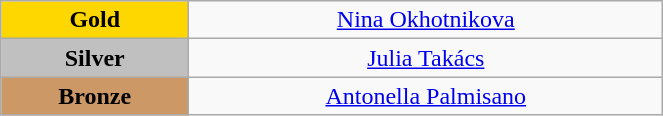<table class="wikitable" style="text-align:center; " width="35%">
<tr>
<td bgcolor="gold"><strong>Gold</strong></td>
<td><a href='#'>Nina Okhotnikova</a><br>  <small><em></em></small></td>
</tr>
<tr>
<td bgcolor="silver"><strong>Silver</strong></td>
<td><a href='#'>Julia Takács</a><br>  <small><em></em></small></td>
</tr>
<tr>
<td bgcolor="CC9966"><strong>Bronze</strong></td>
<td><a href='#'>Antonella Palmisano</a><br>  <small><em></em></small></td>
</tr>
</table>
